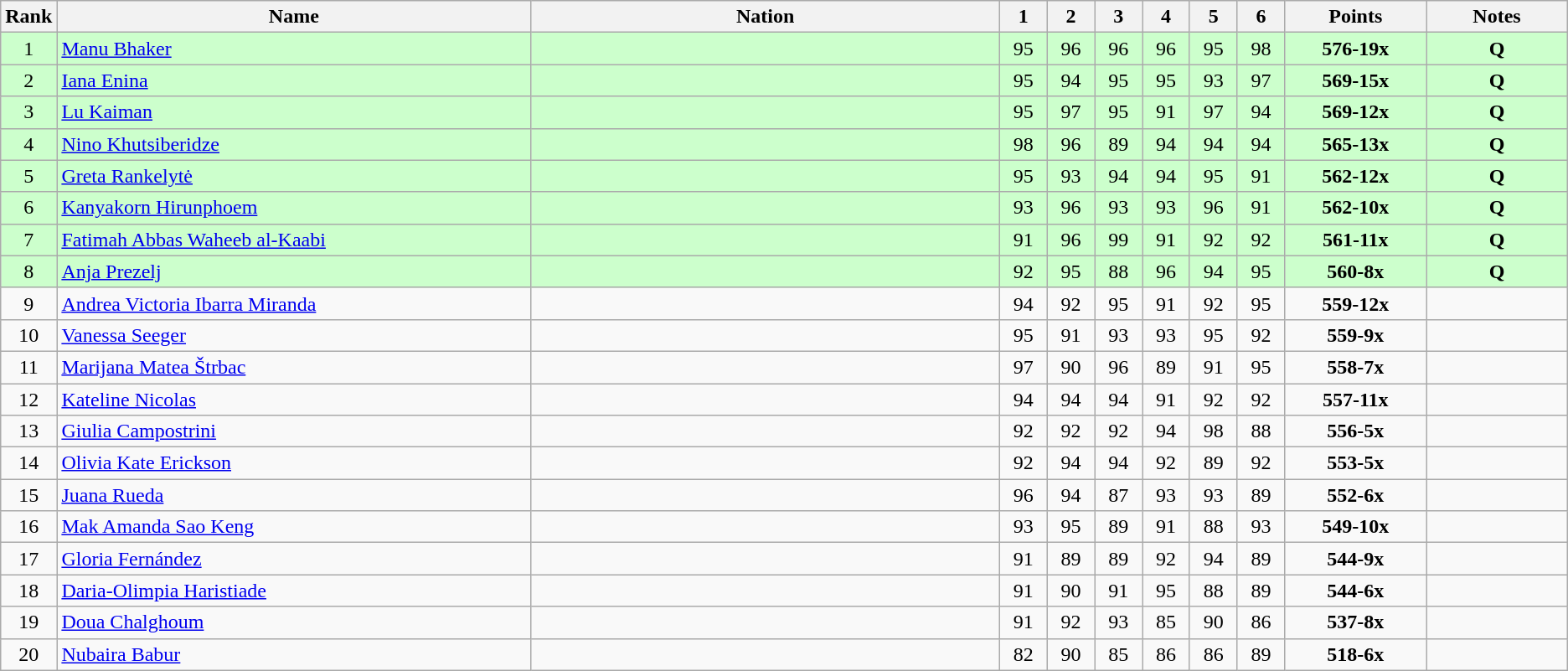<table class="wikitable" style="text-align:center;">
<tr>
<th>Rank</th>
<th style="width:25em;">Name</th>
<th style="width:25em;">Nation</th>
<th style="width:2em;">1</th>
<th style="width:2em;">2</th>
<th style="width:2em;">3</th>
<th style="width:2em;">4</th>
<th style="width:2em;">5</th>
<th style="width:2em;">6</th>
<th style="width:7em;">Points</th>
<th style="width:7em;">Notes</th>
</tr>
<tr bgcolor=ccffcc>
<td>1</td>
<td align=left><a href='#'>Manu Bhaker</a></td>
<td align=left></td>
<td>95</td>
<td>96</td>
<td>96</td>
<td>96</td>
<td>95</td>
<td>98</td>
<td><strong>576-19x</strong></td>
<td><strong>Q</strong></td>
</tr>
<tr bgcolor=ccffcc>
<td>2</td>
<td align=left><a href='#'>Iana Enina</a></td>
<td align=left></td>
<td>95</td>
<td>94</td>
<td>95</td>
<td>95</td>
<td>93</td>
<td>97</td>
<td><strong>569-15x</strong></td>
<td><strong>Q</strong></td>
</tr>
<tr bgcolor=ccffcc>
<td>3</td>
<td align=left><a href='#'>Lu Kaiman</a></td>
<td align=left></td>
<td>95</td>
<td>97</td>
<td>95</td>
<td>91</td>
<td>97</td>
<td>94</td>
<td><strong>569-12x</strong></td>
<td><strong>Q</strong></td>
</tr>
<tr bgcolor=ccffcc>
<td>4</td>
<td align=left><a href='#'>Nino Khutsiberidze</a></td>
<td align=left></td>
<td>98</td>
<td>96</td>
<td>89</td>
<td>94</td>
<td>94</td>
<td>94</td>
<td><strong>565-13x</strong></td>
<td><strong>Q</strong></td>
</tr>
<tr bgcolor=ccffcc>
<td>5</td>
<td align=left><a href='#'>Greta Rankelytė</a></td>
<td align=left></td>
<td>95</td>
<td>93</td>
<td>94</td>
<td>94</td>
<td>95</td>
<td>91</td>
<td><strong>562-12x</strong></td>
<td><strong>Q</strong></td>
</tr>
<tr bgcolor=ccffcc>
<td>6</td>
<td align=left><a href='#'>Kanyakorn Hirunphoem</a></td>
<td align=left></td>
<td>93</td>
<td>96</td>
<td>93</td>
<td>93</td>
<td>96</td>
<td>91</td>
<td><strong>562-10x</strong></td>
<td><strong>Q</strong></td>
</tr>
<tr bgcolor=ccffcc>
<td>7</td>
<td align=left><a href='#'>Fatimah Abbas Waheeb al-Kaabi</a></td>
<td align=left></td>
<td>91</td>
<td>96</td>
<td>99</td>
<td>91</td>
<td>92</td>
<td>92</td>
<td><strong>561-11x</strong></td>
<td><strong>Q</strong></td>
</tr>
<tr bgcolor=ccffcc>
<td>8</td>
<td align=left><a href='#'>Anja Prezelj</a></td>
<td align=left></td>
<td>92</td>
<td>95</td>
<td>88</td>
<td>96</td>
<td>94</td>
<td>95</td>
<td><strong>560-8x</strong></td>
<td><strong>Q</strong></td>
</tr>
<tr>
<td>9</td>
<td align=left><a href='#'>Andrea Victoria Ibarra Miranda</a></td>
<td align=left></td>
<td>94</td>
<td>92</td>
<td>95</td>
<td>91</td>
<td>92</td>
<td>95</td>
<td><strong>559-12x</strong></td>
<td></td>
</tr>
<tr>
<td>10</td>
<td align=left><a href='#'>Vanessa Seeger</a></td>
<td align=left></td>
<td>95</td>
<td>91</td>
<td>93</td>
<td>93</td>
<td>95</td>
<td>92</td>
<td><strong>559-9x</strong></td>
<td></td>
</tr>
<tr>
<td>11</td>
<td align=left><a href='#'>Marijana Matea Štrbac </a></td>
<td align=left></td>
<td>97</td>
<td>90</td>
<td>96</td>
<td>89</td>
<td>91</td>
<td>95</td>
<td><strong>558-7x</strong></td>
<td></td>
</tr>
<tr>
<td>12</td>
<td align=left><a href='#'>Kateline Nicolas</a></td>
<td align=left></td>
<td>94</td>
<td>94</td>
<td>94</td>
<td>91</td>
<td>92</td>
<td>92</td>
<td><strong>557-11x</strong></td>
<td></td>
</tr>
<tr>
<td>13</td>
<td align=left><a href='#'>Giulia Campostrini</a></td>
<td align=left></td>
<td>92</td>
<td>92</td>
<td>92</td>
<td>94</td>
<td>98</td>
<td>88</td>
<td><strong>556-5x</strong></td>
<td></td>
</tr>
<tr>
<td>14</td>
<td align=left><a href='#'>Olivia Kate Erickson</a></td>
<td align=left></td>
<td>92</td>
<td>94</td>
<td>94</td>
<td>92</td>
<td>89</td>
<td>92</td>
<td><strong>553-5x</strong></td>
<td></td>
</tr>
<tr>
<td>15</td>
<td align=left><a href='#'>Juana Rueda</a></td>
<td align=left></td>
<td>96</td>
<td>94</td>
<td>87</td>
<td>93</td>
<td>93</td>
<td>89</td>
<td><strong>552-6x</strong></td>
<td></td>
</tr>
<tr>
<td>16</td>
<td align=left><a href='#'>Mak Amanda Sao Keng</a></td>
<td align=left></td>
<td>93</td>
<td>95</td>
<td>89</td>
<td>91</td>
<td>88</td>
<td>93</td>
<td><strong>549-10x</strong></td>
<td></td>
</tr>
<tr>
<td>17</td>
<td align=left><a href='#'>Gloria Fernández</a></td>
<td align=left></td>
<td>91</td>
<td>89</td>
<td>89</td>
<td>92</td>
<td>94</td>
<td>89</td>
<td><strong>544-9x</strong></td>
<td></td>
</tr>
<tr>
<td>18</td>
<td align=left><a href='#'>Daria-Olimpia Haristiade</a></td>
<td align=left></td>
<td>91</td>
<td>90</td>
<td>91</td>
<td>95</td>
<td>88</td>
<td>89</td>
<td><strong>544-6x</strong></td>
<td></td>
</tr>
<tr>
<td>19</td>
<td align=left><a href='#'>Doua Chalghoum</a></td>
<td align=left></td>
<td>91</td>
<td>92</td>
<td>93</td>
<td>85</td>
<td>90</td>
<td>86</td>
<td><strong>537-8x</strong></td>
<td></td>
</tr>
<tr>
<td>20</td>
<td align=left><a href='#'>Nubaira Babur</a></td>
<td align=left></td>
<td>82</td>
<td>90</td>
<td>85</td>
<td>86</td>
<td>86</td>
<td>89</td>
<td><strong>518-6x</strong></td>
<td></td>
</tr>
</table>
